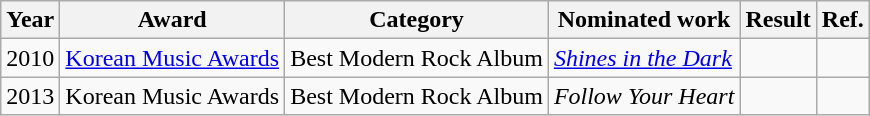<table class="wikitable">
<tr>
<th>Year</th>
<th>Award</th>
<th>Category</th>
<th>Nominated work</th>
<th>Result</th>
<th>Ref.</th>
</tr>
<tr>
<td>2010</td>
<td><a href='#'>Korean Music Awards</a></td>
<td>Best Modern Rock Album</td>
<td><em><a href='#'>Shines in the Dark</a></em></td>
<td></td>
<td></td>
</tr>
<tr>
<td>2013</td>
<td>Korean Music Awards</td>
<td>Best Modern Rock Album</td>
<td><em>Follow Your Heart</em></td>
<td></td>
<td></td>
</tr>
</table>
